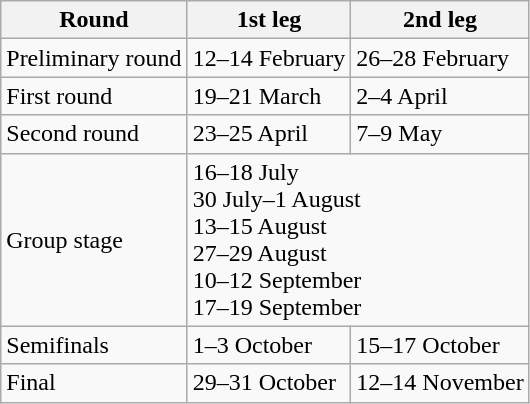<table class="wikitable">
<tr>
<th>Round</th>
<th>1st leg</th>
<th>2nd leg</th>
</tr>
<tr>
<td>Preliminary round</td>
<td>12–14 February</td>
<td>26–28 February</td>
</tr>
<tr>
<td>First round</td>
<td>19–21 March</td>
<td>2–4 April</td>
</tr>
<tr>
<td>Second round</td>
<td>23–25 April</td>
<td>7–9 May</td>
</tr>
<tr>
<td>Group stage</td>
<td colspan=2>16–18 July<br> 30 July–1 August<br> 13–15 August<br> 27–29 August<br> 10–12 September<br> 17–19 September</td>
</tr>
<tr>
<td>Semifinals</td>
<td>1–3 October</td>
<td>15–17 October</td>
</tr>
<tr>
<td>Final</td>
<td>29–31 October</td>
<td>12–14 November</td>
</tr>
</table>
